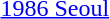<table>
<tr>
<td><a href='#'>1986 Seoul</a></td>
<td></td>
<td></td>
<td></td>
</tr>
</table>
